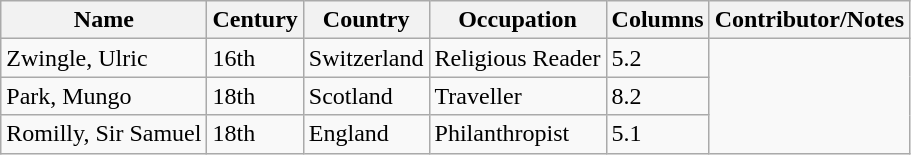<table class="wikitable">
<tr>
<th>Name</th>
<th>Century</th>
<th>Country</th>
<th>Occupation</th>
<th>Columns</th>
<th>Contributor/Notes</th>
</tr>
<tr>
<td>Zwingle, Ulric</td>
<td>16th</td>
<td>Switzerland</td>
<td>Religious Reader</td>
<td>5.2</td>
</tr>
<tr>
<td>Park, Mungo</td>
<td>18th</td>
<td>Scotland</td>
<td>Traveller</td>
<td>8.2</td>
</tr>
<tr>
<td>Romilly, Sir Samuel</td>
<td>18th</td>
<td>England</td>
<td>Philanthropist</td>
<td>5.1</td>
</tr>
</table>
